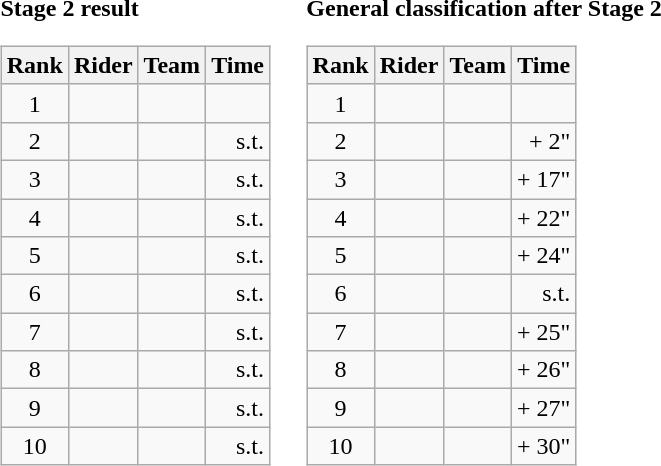<table>
<tr>
<td><strong>Stage 2 result</strong><br><table class="wikitable">
<tr>
<th scope="col">Rank</th>
<th scope="col">Rider</th>
<th scope="col">Team</th>
<th scope="col">Time</th>
</tr>
<tr>
<td style="text-align:center;">1</td>
<td></td>
<td></td>
<td style="text-align:right;"></td>
</tr>
<tr>
<td style="text-align:center;">2</td>
<td></td>
<td></td>
<td style="text-align:right;">s.t.</td>
</tr>
<tr>
<td style="text-align:center;">3</td>
<td></td>
<td></td>
<td style="text-align:right;">s.t.</td>
</tr>
<tr>
<td style="text-align:center;">4</td>
<td></td>
<td></td>
<td style="text-align:right;">s.t.</td>
</tr>
<tr>
<td style="text-align:center;">5</td>
<td></td>
<td></td>
<td style="text-align:right;">s.t.</td>
</tr>
<tr>
<td style="text-align:center;">6</td>
<td></td>
<td></td>
<td style="text-align:right;">s.t.</td>
</tr>
<tr>
<td style="text-align:center;">7</td>
<td></td>
<td></td>
<td style="text-align:right;">s.t.</td>
</tr>
<tr>
<td style="text-align:center;">8</td>
<td></td>
<td></td>
<td style="text-align:right;">s.t.</td>
</tr>
<tr>
<td style="text-align:center;">9</td>
<td></td>
<td></td>
<td style="text-align:right;">s.t.</td>
</tr>
<tr>
<td style="text-align:center;">10</td>
<td></td>
<td></td>
<td style="text-align:right;">s.t.</td>
</tr>
</table>
</td>
<td></td>
<td><strong>General classification after Stage 2</strong><br><table class="wikitable">
<tr>
<th scope="col">Rank</th>
<th scope="col">Rider</th>
<th scope="col">Team</th>
<th scope="col">Time</th>
</tr>
<tr>
<td style="text-align:center;">1</td>
<td></td>
<td></td>
<td style="text-align:right;"></td>
</tr>
<tr>
<td style="text-align:center;">2</td>
<td></td>
<td></td>
<td style="text-align:right;">+ 2"</td>
</tr>
<tr>
<td style="text-align:center;">3</td>
<td></td>
<td></td>
<td style="text-align:right;">+ 17"</td>
</tr>
<tr>
<td style="text-align:center;">4</td>
<td></td>
<td></td>
<td style="text-align:right;">+ 22"</td>
</tr>
<tr>
<td style="text-align:center;">5</td>
<td></td>
<td></td>
<td style="text-align:right;">+ 24"</td>
</tr>
<tr>
<td style="text-align:center;">6</td>
<td></td>
<td></td>
<td style="text-align:right;">s.t.</td>
</tr>
<tr>
<td style="text-align:center;">7</td>
<td></td>
<td></td>
<td style="text-align:right;">+ 25"</td>
</tr>
<tr>
<td style="text-align:center;">8</td>
<td></td>
<td></td>
<td style="text-align:right;">+ 26"</td>
</tr>
<tr>
<td style="text-align:center;">9</td>
<td></td>
<td></td>
<td style="text-align:right;">+ 27"</td>
</tr>
<tr>
<td style="text-align:center;">10</td>
<td></td>
<td></td>
<td style="text-align:right;">+ 30"</td>
</tr>
</table>
</td>
</tr>
</table>
